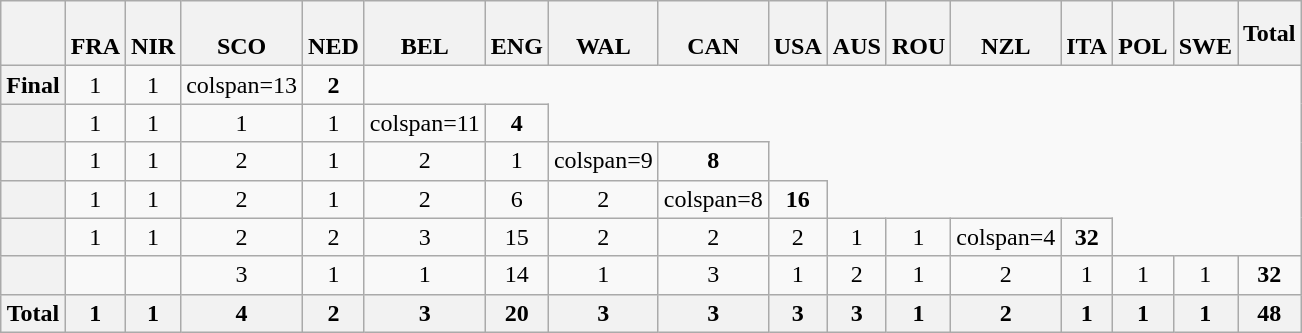<table class="wikitable">
<tr>
<th></th>
<th><br>FRA</th>
<th><br>NIR</th>
<th><br>SCO</th>
<th><br>NED</th>
<th><br>BEL</th>
<th><br>ENG</th>
<th><br>WAL</th>
<th><br>CAN</th>
<th><br>USA</th>
<th><br>AUS</th>
<th><br>ROU</th>
<th><br>NZL</th>
<th><br>ITA</th>
<th><br>POL</th>
<th><br>SWE</th>
<th>Total</th>
</tr>
<tr align="center">
<th>Final</th>
<td>1</td>
<td>1</td>
<td>colspan=13 </td>
<td><strong>2</strong></td>
</tr>
<tr align="center">
<th></th>
<td>1</td>
<td>1</td>
<td>1</td>
<td>1</td>
<td>colspan=11 </td>
<td><strong>4</strong></td>
</tr>
<tr align="center">
<th></th>
<td>1</td>
<td>1</td>
<td>2</td>
<td>1</td>
<td>2</td>
<td>1</td>
<td>colspan=9 </td>
<td><strong>8</strong></td>
</tr>
<tr align="center">
<th></th>
<td>1</td>
<td>1</td>
<td>2</td>
<td>1</td>
<td>2</td>
<td>6</td>
<td>2</td>
<td>colspan=8 </td>
<td><strong>16</strong></td>
</tr>
<tr align="center">
<th></th>
<td>1</td>
<td>1</td>
<td>2</td>
<td>2</td>
<td>3</td>
<td>15</td>
<td>2</td>
<td>2</td>
<td>2</td>
<td>1</td>
<td>1</td>
<td>colspan=4 </td>
<td><strong>32</strong></td>
</tr>
<tr align="center">
<th></th>
<td></td>
<td></td>
<td>3</td>
<td>1</td>
<td>1</td>
<td>14</td>
<td>1</td>
<td>3</td>
<td>1</td>
<td>2</td>
<td>1</td>
<td>2</td>
<td>1</td>
<td>1</td>
<td>1</td>
<td><strong>32</strong></td>
</tr>
<tr align="center">
<th>Total</th>
<th>1</th>
<th>1</th>
<th>4</th>
<th>2</th>
<th>3</th>
<th>20</th>
<th>3</th>
<th>3</th>
<th>3</th>
<th>3</th>
<th>1</th>
<th>2</th>
<th>1</th>
<th>1</th>
<th>1</th>
<th>48</th>
</tr>
</table>
